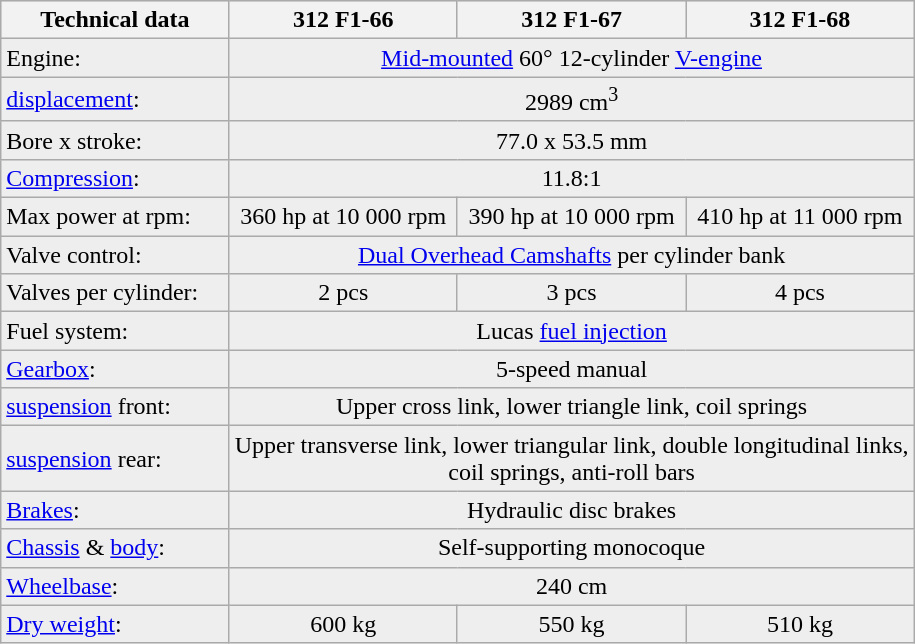<table class="prettytable">
<tr ---- bgcolor="#DDDDDD">
<th width="25%">Technical data</th>
<th width="25%">312 F1-66</th>
<th width="25%">312 F1-67</th>
<th width="25%">312 F1-68</th>
</tr>
<tr ---- bgcolor="#EEEEEE">
<td>Engine: </td>
<td colspan="3" align="center"><a href='#'>Mid-mounted</a> 60° 12-cylinder <a href='#'>V-engine</a></td>
</tr>
<tr ---- bgcolor="#EEEEEE">
<td><a href='#'>displacement</a>: </td>
<td colspan="3" align="center">2989 cm<sup>3</sup></td>
</tr>
<tr ---- bgcolor="#EEEEEE">
<td>Bore x stroke: </td>
<td colspan="3" align="center">77.0 x 53.5 mm</td>
</tr>
<tr ---- bgcolor="#EEEEEE">
<td><a href='#'>Compression</a>: </td>
<td colspan="3" align="center">11.8:1</td>
</tr>
<tr ---- bgcolor="#EEEEEE">
<td>Max power at rpm: </td>
<td align="center">360 hp at 10 000 rpm</td>
<td align="center">390 hp at 10 000 rpm</td>
<td align="center">410 hp at 11 000 rpm</td>
</tr>
<tr ---- bgcolor="#EEEEEE">
<td>Valve control: </td>
<td colspan="3" align="center"><a href='#'>Dual Overhead Camshafts</a> per cylinder bank</td>
</tr>
<tr ---- bgcolor="#EEEEEE">
<td>Valves per cylinder: </td>
<td align="center">2 pcs</td>
<td align="center">3 pcs</td>
<td align="center">4 pcs</td>
</tr>
<tr ---- bgcolor="#EEEEEE">
<td>Fuel system: </td>
<td colspan="3" align="center">Lucas <a href='#'>fuel injection</a></td>
</tr>
<tr ---- bgcolor="#EEEEEE">
<td><a href='#'>Gearbox</a>: </td>
<td colspan="3" align="center">5-speed manual</td>
</tr>
<tr ---- bgcolor="#EEEEEE">
<td><a href='#'>suspension</a> front: </td>
<td colspan="3" align="center">Upper cross link, lower triangle link, coil springs</td>
</tr>
<tr ---- bgcolor="#EEEEEE">
<td><a href='#'>suspension</a> rear: </td>
<td colspan="3" align="center">Upper transverse link, lower triangular link, double longitudinal links,<br>coil springs, anti-roll bars</td>
</tr>
<tr ---- bgcolor="#EEEEEE">
<td><a href='#'>Brakes</a>: </td>
<td colspan="3" align="center">Hydraulic disc brakes</td>
</tr>
<tr ---- bgcolor="#EEEEEE">
<td><a href='#'>Chassis</a> & <a href='#'>body</a>: </td>
<td colspan="3" align="center">Self-supporting monocoque</td>
</tr>
<tr ---- bgcolor="#EEEEEE">
<td><a href='#'>Wheelbase</a>: </td>
<td colspan="3" align="center">240 cm</td>
</tr>
<tr ---- bgcolor="#EEEEEE">
<td><a href='#'>Dry weight</a>: </td>
<td align="center">600 kg</td>
<td align="center">550 kg</td>
<td align="center">510 kg</td>
</tr>
</table>
